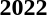<table>
<tr>
<td><strong>2022</strong><br></td>
</tr>
</table>
